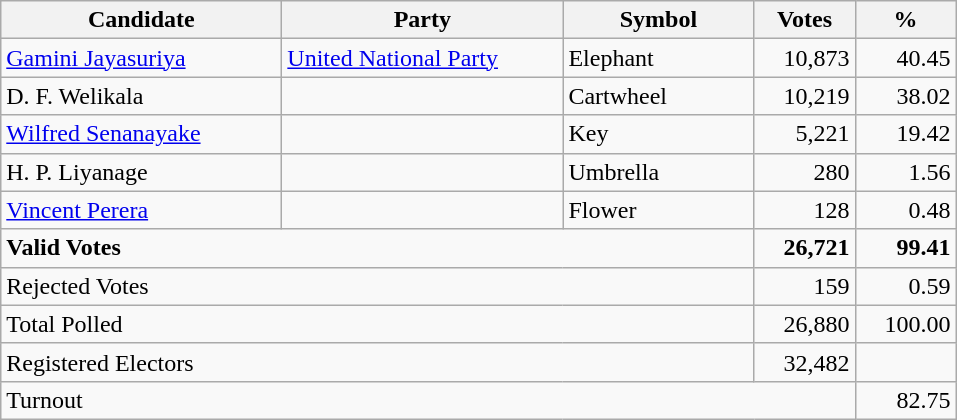<table class="wikitable" border="1" style="text-align:right;">
<tr>
<th align=left width="180">Candidate</th>
<th align=left width="180">Party</th>
<th align=left width="120">Symbol</th>
<th align=left width="60">Votes</th>
<th align=left width="60">%</th>
</tr>
<tr>
<td align=left><a href='#'>Gamini Jayasuriya</a></td>
<td align=left><a href='#'>United National Party</a></td>
<td align=left>Elephant</td>
<td align=right>10,873</td>
<td align=right>40.45</td>
</tr>
<tr>
<td align=left>D. F. Welikala</td>
<td align=left></td>
<td align=left>Cartwheel</td>
<td align=right>10,219</td>
<td align=right>38.02</td>
</tr>
<tr>
<td align=left><a href='#'>Wilfred Senanayake</a></td>
<td align=left></td>
<td align=left>Key</td>
<td align=right>5,221</td>
<td align=right>19.42</td>
</tr>
<tr>
<td align=left>H. P. Liyanage</td>
<td align=left></td>
<td align=left>Umbrella</td>
<td align=right>280</td>
<td align=right>1.56</td>
</tr>
<tr>
<td align=left><a href='#'>Vincent Perera</a></td>
<td align=left></td>
<td align=left>Flower</td>
<td align=right>128</td>
<td align=right>0.48</td>
</tr>
<tr>
<td align=left colspan=3><strong>Valid Votes</strong></td>
<td align=right><strong>26,721</strong></td>
<td align=right><strong>99.41</strong></td>
</tr>
<tr>
<td align=left colspan=3>Rejected Votes</td>
<td align=right>159</td>
<td align=right>0.59</td>
</tr>
<tr>
<td align=left colspan=3>Total Polled</td>
<td align=right>26,880</td>
<td align=right>100.00</td>
</tr>
<tr>
<td align=left colspan=3>Registered Electors</td>
<td align=right>32,482</td>
<td></td>
</tr>
<tr>
<td align=left colspan=4>Turnout</td>
<td align=right>82.75</td>
</tr>
</table>
